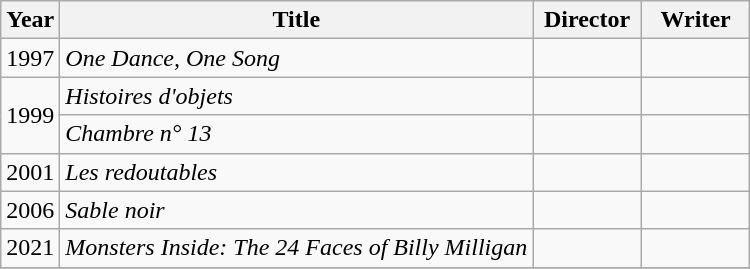<table class="wikitable">
<tr>
<th>Year</th>
<th>Title</th>
<th width=65>Director</th>
<th width=65>Writer</th>
</tr>
<tr>
<td>1997</td>
<td><em>One Dance, One Song</em></td>
<td></td>
<td></td>
</tr>
<tr>
<td rowspan="2">1999</td>
<td><em>Histoires d'objets</em></td>
<td></td>
<td></td>
</tr>
<tr>
<td><em>Chambre n° 13</em></td>
<td></td>
<td></td>
</tr>
<tr>
<td>2001</td>
<td><em>Les redoutables</em></td>
<td></td>
<td></td>
</tr>
<tr>
<td>2006</td>
<td><em>Sable noir</em></td>
<td></td>
<td></td>
</tr>
<tr>
<td>2021</td>
<td><em>Monsters Inside: The 24 Faces of Billy Milligan</em></td>
<td></td>
<td></td>
</tr>
<tr>
</tr>
</table>
